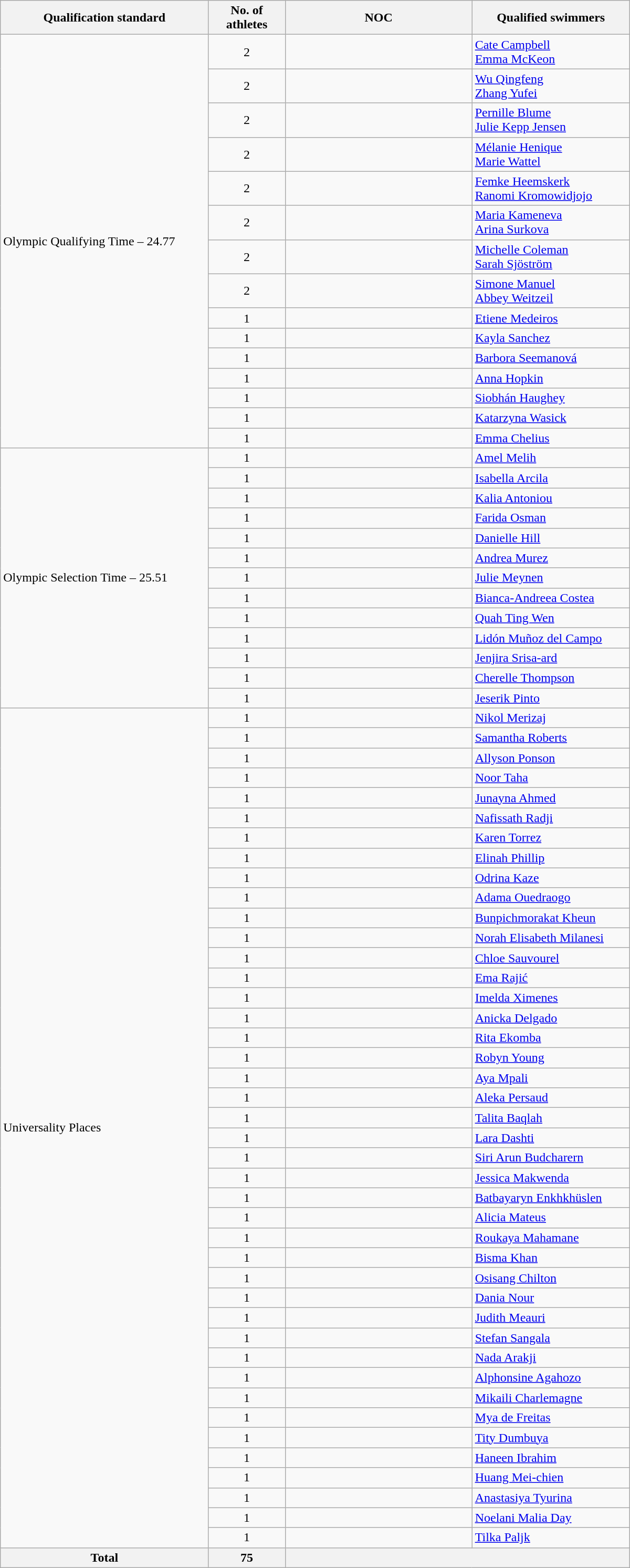<table class=wikitable style="text-align:left" width=800>
<tr>
<th>Qualification standard</th>
<th width=90>No. of athletes</th>
<th width=230>NOC</th>
<th>Qualified swimmers</th>
</tr>
<tr>
<td rowspan=15>Olympic Qualifying Time – 24.77</td>
<td align=center>2</td>
<td></td>
<td><a href='#'>Cate Campbell</a><br><a href='#'>Emma McKeon</a></td>
</tr>
<tr>
<td align=center>2</td>
<td></td>
<td><a href='#'>Wu Qingfeng</a><br><a href='#'>Zhang Yufei</a></td>
</tr>
<tr>
<td align=center>2</td>
<td></td>
<td><a href='#'>Pernille Blume</a><br><a href='#'>Julie Kepp Jensen</a></td>
</tr>
<tr>
<td align=center>2</td>
<td></td>
<td><a href='#'>Mélanie Henique</a><br><a href='#'>Marie Wattel</a></td>
</tr>
<tr>
<td align=center>2</td>
<td></td>
<td><a href='#'>Femke Heemskerk</a><br><a href='#'>Ranomi Kromowidjojo</a></td>
</tr>
<tr>
<td align=center>2</td>
<td></td>
<td><a href='#'>Maria Kameneva</a><br><a href='#'>Arina Surkova</a></td>
</tr>
<tr>
<td align=center>2</td>
<td></td>
<td><a href='#'>Michelle Coleman</a><br><a href='#'>Sarah Sjöström</a></td>
</tr>
<tr>
<td align=center>2</td>
<td></td>
<td><a href='#'>Simone Manuel</a><br><a href='#'>Abbey Weitzeil</a></td>
</tr>
<tr>
<td align=center>1</td>
<td></td>
<td><a href='#'>Etiene Medeiros</a></td>
</tr>
<tr>
<td align=center>1</td>
<td></td>
<td><a href='#'>Kayla Sanchez</a></td>
</tr>
<tr>
<td align=center>1</td>
<td></td>
<td><a href='#'>Barbora Seemanová</a></td>
</tr>
<tr>
<td align=center>1</td>
<td></td>
<td><a href='#'>Anna Hopkin</a></td>
</tr>
<tr>
<td align=center>1</td>
<td></td>
<td><a href='#'>Siobhán Haughey</a></td>
</tr>
<tr>
<td align=center>1</td>
<td></td>
<td><a href='#'>Katarzyna Wasick</a></td>
</tr>
<tr>
<td align=center>1</td>
<td></td>
<td><a href='#'>Emma Chelius</a></td>
</tr>
<tr>
<td rowspan=13>Olympic Selection Time – 25.51</td>
<td align=center>1</td>
<td></td>
<td><a href='#'>Amel Melih</a></td>
</tr>
<tr>
<td align=center>1</td>
<td></td>
<td><a href='#'>Isabella Arcila</a></td>
</tr>
<tr>
<td align=center>1</td>
<td></td>
<td><a href='#'>Kalia Antoniou</a></td>
</tr>
<tr>
<td align=center>1</td>
<td></td>
<td><a href='#'>Farida Osman</a></td>
</tr>
<tr>
<td align=center>1</td>
<td></td>
<td><a href='#'>Danielle Hill</a></td>
</tr>
<tr>
<td align=center>1</td>
<td></td>
<td><a href='#'>Andrea Murez</a></td>
</tr>
<tr>
<td align=center>1</td>
<td></td>
<td><a href='#'>Julie Meynen</a></td>
</tr>
<tr>
<td align=center>1</td>
<td></td>
<td><a href='#'>Bianca-Andreea Costea</a></td>
</tr>
<tr>
<td align=center>1</td>
<td></td>
<td><a href='#'>Quah Ting Wen</a></td>
</tr>
<tr>
<td align=center>1</td>
<td></td>
<td><a href='#'>Lidón Muñoz del Campo</a></td>
</tr>
<tr>
<td align=center>1</td>
<td></td>
<td><a href='#'>Jenjira Srisa-ard</a></td>
</tr>
<tr>
<td align=center>1</td>
<td></td>
<td><a href='#'>Cherelle Thompson</a></td>
</tr>
<tr>
<td align=center>1</td>
<td></td>
<td><a href='#'>Jeserik Pinto</a></td>
</tr>
<tr>
<td rowspan=42>Universality Places</td>
<td align=center>1</td>
<td></td>
<td><a href='#'>Nikol Merizaj</a></td>
</tr>
<tr>
<td align=center>1</td>
<td></td>
<td><a href='#'>Samantha Roberts</a></td>
</tr>
<tr>
<td align=center>1</td>
<td></td>
<td><a href='#'>Allyson Ponson</a></td>
</tr>
<tr>
<td align=center>1</td>
<td></td>
<td><a href='#'>Noor Taha</a></td>
</tr>
<tr>
<td align=center>1</td>
<td></td>
<td><a href='#'>Junayna Ahmed</a></td>
</tr>
<tr>
<td align=center>1</td>
<td></td>
<td><a href='#'>Nafissath Radji</a></td>
</tr>
<tr>
<td align=center>1</td>
<td></td>
<td><a href='#'>Karen Torrez</a></td>
</tr>
<tr>
<td align=center>1</td>
<td></td>
<td><a href='#'>Elinah Phillip</a></td>
</tr>
<tr>
<td align=center>1</td>
<td></td>
<td><a href='#'>Odrina Kaze</a></td>
</tr>
<tr>
<td align=center>1</td>
<td></td>
<td><a href='#'>Adama Ouedraogo</a></td>
</tr>
<tr>
<td align=center>1</td>
<td></td>
<td><a href='#'>Bunpichmorakat Kheun</a></td>
</tr>
<tr>
<td align=center>1</td>
<td></td>
<td><a href='#'>Norah Elisabeth Milanesi</a></td>
</tr>
<tr>
<td align=center>1</td>
<td></td>
<td><a href='#'>Chloe Sauvourel</a></td>
</tr>
<tr>
<td align=center>1</td>
<td></td>
<td><a href='#'>Ema Rajić</a></td>
</tr>
<tr>
<td align=center>1</td>
<td></td>
<td><a href='#'>Imelda Ximenes</a></td>
</tr>
<tr>
<td align=center>1</td>
<td></td>
<td><a href='#'>Anicka Delgado</a></td>
</tr>
<tr>
<td align=center>1</td>
<td></td>
<td><a href='#'>Rita Ekomba</a></td>
</tr>
<tr>
<td align=center>1</td>
<td></td>
<td><a href='#'>Robyn Young</a></td>
</tr>
<tr>
<td align=center>1</td>
<td></td>
<td><a href='#'>Aya Mpali</a></td>
</tr>
<tr>
<td align=center>1</td>
<td></td>
<td><a href='#'>Aleka Persaud</a></td>
</tr>
<tr>
<td align=center>1</td>
<td></td>
<td><a href='#'>Talita Baqlah</a></td>
</tr>
<tr>
<td align=center>1</td>
<td></td>
<td><a href='#'>Lara Dashti</a></td>
</tr>
<tr>
<td align=center>1</td>
<td></td>
<td><a href='#'>Siri Arun Budcharern</a></td>
</tr>
<tr>
<td align=center>1</td>
<td></td>
<td><a href='#'>Jessica Makwenda</a></td>
</tr>
<tr>
<td align=center>1</td>
<td></td>
<td><a href='#'>Batbayaryn Enkhkhüslen</a></td>
</tr>
<tr>
<td align=center>1</td>
<td></td>
<td><a href='#'>Alicia Mateus</a></td>
</tr>
<tr>
<td align=center>1</td>
<td></td>
<td><a href='#'>Roukaya Mahamane</a></td>
</tr>
<tr>
<td align=center>1</td>
<td></td>
<td><a href='#'>Bisma Khan</a></td>
</tr>
<tr>
<td align=center>1</td>
<td></td>
<td><a href='#'>Osisang Chilton</a></td>
</tr>
<tr>
<td align=center>1</td>
<td></td>
<td><a href='#'>Dania Nour</a></td>
</tr>
<tr>
<td align=center>1</td>
<td></td>
<td><a href='#'>Judith Meauri</a></td>
</tr>
<tr>
<td align=center>1</td>
<td></td>
<td><a href='#'>Stefan Sangala</a></td>
</tr>
<tr>
<td align=center>1</td>
<td></td>
<td><a href='#'>Nada Arakji</a></td>
</tr>
<tr>
<td align=center>1</td>
<td></td>
<td><a href='#'>Alphonsine Agahozo</a></td>
</tr>
<tr>
<td align=center>1</td>
<td></td>
<td><a href='#'>Mikaili Charlemagne</a></td>
</tr>
<tr>
<td align=center>1</td>
<td></td>
<td><a href='#'>Mya de Freitas</a></td>
</tr>
<tr>
<td align=center>1</td>
<td></td>
<td><a href='#'>Tity Dumbuya</a></td>
</tr>
<tr>
<td align=center>1</td>
<td></td>
<td><a href='#'>Haneen Ibrahim</a></td>
</tr>
<tr>
<td align=center>1</td>
<td></td>
<td><a href='#'>Huang Mei-chien</a></td>
</tr>
<tr>
<td align=center>1</td>
<td></td>
<td><a href='#'>Anastasiya Tyurina</a></td>
</tr>
<tr>
<td align=center>1</td>
<td></td>
<td><a href='#'>Noelani Malia Day</a></td>
</tr>
<tr>
<td align=center>1</td>
<td></td>
<td><a href='#'>Tilka Paljk</a></td>
</tr>
<tr>
<th><strong>Total</strong></th>
<th>75</th>
<th colspan=2></th>
</tr>
</table>
